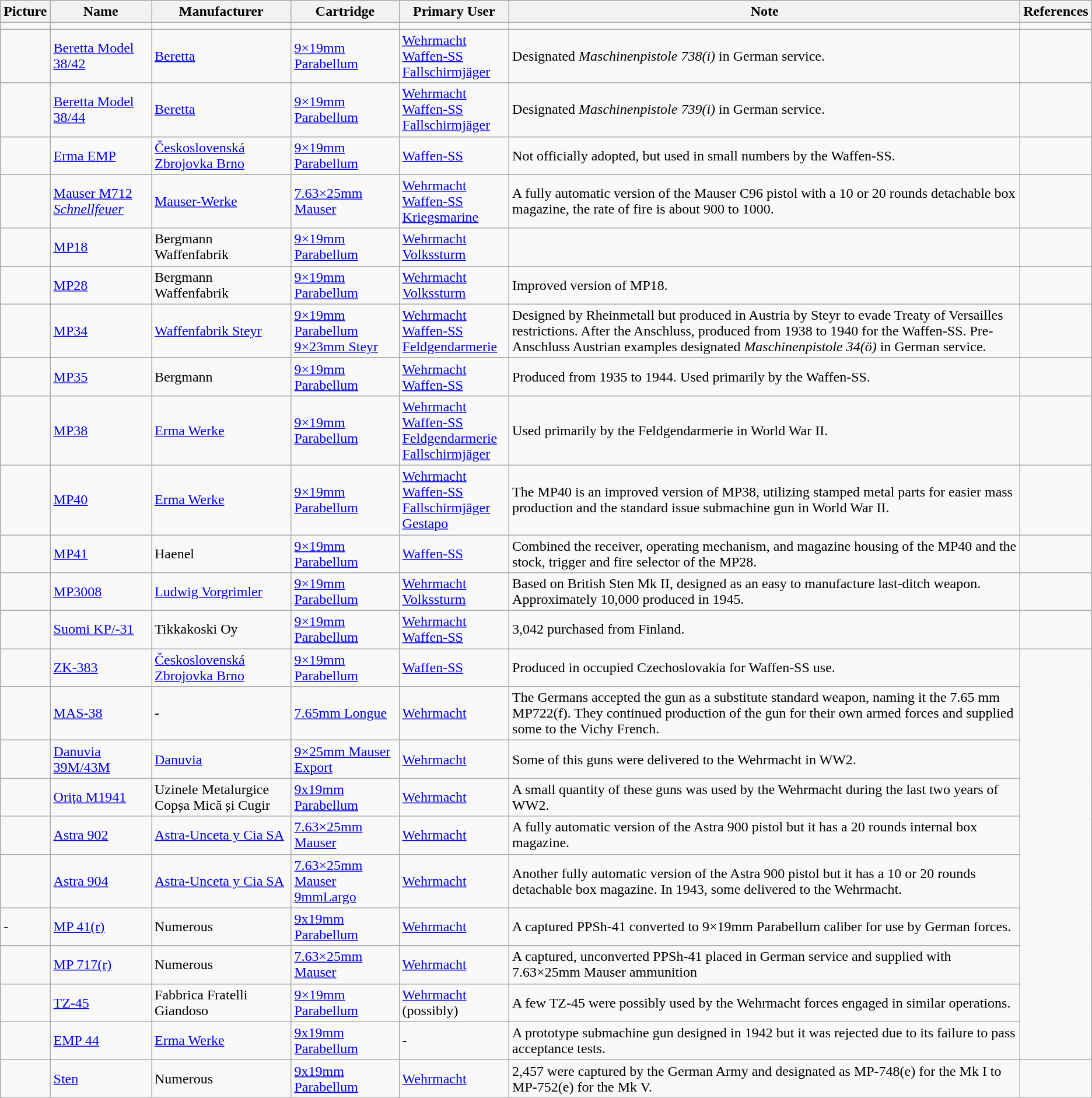<table class="wikitable sortable">
<tr>
<th>Picture</th>
<th>Name</th>
<th>Manufacturer</th>
<th>Cartridge</th>
<th>Primary User</th>
<th>Note</th>
<th>References</th>
</tr>
<tr>
<td></td>
<td></td>
<td></td>
<td></td>
<td></td>
<td></td>
</tr>
<tr>
<td></td>
<td><a href='#'>Beretta Model 38/42</a></td>
<td><a href='#'>Beretta</a></td>
<td><a href='#'>9×19mm Parabellum</a></td>
<td><a href='#'>Wehrmacht</a> <br> <a href='#'>Waffen-SS</a> <br> <a href='#'>Fallschirmjäger</a></td>
<td>Designated <em>Maschinenpistole 738(i)</em> in German service.</td>
<td></td>
</tr>
<tr>
<td></td>
<td><a href='#'>Beretta Model 38/44</a></td>
<td><a href='#'>Beretta</a></td>
<td><a href='#'>9×19mm Parabellum</a></td>
<td><a href='#'>Wehrmacht</a> <br> <a href='#'>Waffen-SS</a> <br> <a href='#'>Fallschirmjäger</a></td>
<td>Designated <em>Maschinenpistole 739(i)</em> in German service.</td>
<td></td>
</tr>
<tr>
<td></td>
<td><a href='#'>Erma EMP</a></td>
<td><a href='#'>Československá Zbrojovka Brno</a></td>
<td><a href='#'>9×19mm Parabellum</a></td>
<td><a href='#'>Waffen-SS</a></td>
<td>Not officially adopted, but used in small numbers by the Waffen-SS.</td>
<td></td>
</tr>
<tr>
<td></td>
<td><a href='#'>Mauser M712 <em>Schnellfeuer</em></a></td>
<td><a href='#'>Mauser-Werke</a></td>
<td><a href='#'>7.63×25mm Mauser</a></td>
<td><a href='#'>Wehrmacht</a> <br> <a href='#'>Waffen-SS</a> <br> <a href='#'>Kriegsmarine</a></td>
<td>A fully automatic version of the Mauser C96 pistol with a 10 or 20 rounds detachable box magazine, the rate of fire is about 900 to 1000.</td>
<td></td>
</tr>
<tr>
<td></td>
<td><a href='#'>MP18</a></td>
<td>Bergmann Waffenfabrik</td>
<td><a href='#'>9×19mm Parabellum</a></td>
<td><a href='#'>Wehrmacht</a> <br> <a href='#'>Volkssturm</a></td>
<td></td>
<td></td>
</tr>
<tr>
<td></td>
<td><a href='#'>MP28</a></td>
<td>Bergmann Waffenfabrik</td>
<td><a href='#'>9×19mm Parabellum</a></td>
<td><a href='#'>Wehrmacht</a> <br> <a href='#'>Volkssturm</a></td>
<td>Improved version of MP18.</td>
<td></td>
</tr>
<tr>
<td></td>
<td><a href='#'>MP34</a></td>
<td><a href='#'>Waffenfabrik Steyr</a></td>
<td><a href='#'>9×19mm Parabellum</a> <br> <a href='#'>9×23mm Steyr</a></td>
<td><a href='#'>Wehrmacht</a> <br> <a href='#'>Waffen-SS</a> <br> <a href='#'>Feldgendarmerie</a></td>
<td>Designed by Rheinmetall but produced in Austria by Steyr to evade Treaty of Versailles restrictions. After the Anschluss, produced from 1938 to 1940 for the Waffen-SS. Pre-Anschluss Austrian examples designated <em>Maschinenpistole 34(ö)</em> in German service.</td>
<td></td>
</tr>
<tr>
<td></td>
<td><a href='#'>MP35</a></td>
<td>Bergmann</td>
<td><a href='#'>9×19mm Parabellum</a></td>
<td><a href='#'>Wehrmacht</a> <br> <a href='#'>Waffen-SS</a></td>
<td>Produced from 1935 to 1944. Used primarily by the Waffen-SS.</td>
<td></td>
</tr>
<tr>
<td></td>
<td><a href='#'>MP38</a></td>
<td><a href='#'>Erma Werke</a></td>
<td><a href='#'>9×19mm Parabellum</a></td>
<td><a href='#'>Wehrmacht</a> <br> <a href='#'>Waffen-SS</a> <br> <a href='#'>Feldgendarmerie</a> <br> <a href='#'>Fallschirmjäger</a></td>
<td>Used primarily by the Feldgendarmerie in World War II.</td>
<td></td>
</tr>
<tr>
<td></td>
<td><a href='#'>MP40</a></td>
<td><a href='#'>Erma Werke</a></td>
<td><a href='#'>9×19mm Parabellum</a></td>
<td><a href='#'>Wehrmacht</a> <br> <a href='#'>Waffen-SS</a> <br> <a href='#'>Fallschirmjäger</a> <br> <a href='#'>Gestapo</a></td>
<td>The MP40 is an improved version of MP38, utilizing stamped metal parts for easier mass production and the standard issue submachine gun in World War II.</td>
<td></td>
</tr>
<tr>
<td></td>
<td><a href='#'>MP41</a></td>
<td>Haenel</td>
<td><a href='#'>9×19mm Parabellum</a></td>
<td><a href='#'>Waffen-SS</a></td>
<td>Combined the receiver, operating mechanism, and magazine housing of the MP40 and the stock, trigger and fire selector of the MP28.</td>
<td></td>
</tr>
<tr>
<td></td>
<td><a href='#'>MP3008</a></td>
<td><a href='#'>Ludwig Vorgrimler</a></td>
<td><a href='#'>9×19mm Parabellum</a></td>
<td><a href='#'>Wehrmacht</a> <br> <a href='#'>Volkssturm</a></td>
<td>Based on British Sten Mk II, designed as an easy to manufacture last-ditch weapon. Approximately 10,000 produced in 1945.</td>
</tr>
<tr>
<td></td>
<td><a href='#'>Suomi KP/-31</a></td>
<td>Tikkakoski Oy</td>
<td><a href='#'>9×19mm Parabellum</a></td>
<td><a href='#'>Wehrmacht</a> <br> <a href='#'>Waffen-SS</a></td>
<td>3,042 purchased from Finland.</td>
<td></td>
</tr>
<tr>
<td></td>
<td><a href='#'>ZK-383</a></td>
<td><a href='#'>Československá Zbrojovka Brno</a></td>
<td><a href='#'>9×19mm Parabellum</a></td>
<td><a href='#'>Waffen-SS</a></td>
<td>Produced in occupied Czechoslovakia for Waffen-SS use.</td>
</tr>
<tr>
<td></td>
<td><a href='#'>MAS-38</a></td>
<td>-</td>
<td><a href='#'>7.65mm Longue</a></td>
<td><a href='#'>Wehrmacht</a></td>
<td>The Germans accepted the gun as a substitute standard weapon, naming it the 7.65 mm MP722(f). They continued production of the gun for their own armed forces and supplied some to the Vichy French.</td>
</tr>
<tr>
<td></td>
<td><a href='#'>Danuvia 39M/43M</a></td>
<td><a href='#'>Danuvia</a></td>
<td><a href='#'>9×25mm Mauser Export</a></td>
<td><a href='#'>Wehrmacht</a></td>
<td>Some of this guns were delivered to the Wehrmacht in WW2.</td>
</tr>
<tr>
<td></td>
<td><a href='#'>Orița M1941</a></td>
<td>Uzinele Metalurgice Copșa Mică și Cugir</td>
<td><a href='#'>9x19mm Parabellum</a></td>
<td><a href='#'>Wehrmacht</a></td>
<td>A small quantity of these guns was used by the Wehrmacht during the last two years of WW2.</td>
</tr>
<tr>
<td></td>
<td><a href='#'>Astra 902</a></td>
<td><a href='#'>Astra-Unceta y Cia SA</a></td>
<td><a href='#'>7.63×25mm Mauser</a></td>
<td><a href='#'>Wehrmacht</a></td>
<td>A fully automatic version of the Astra 900 pistol but it has a 20 rounds internal box magazine.</td>
</tr>
<tr>
<td></td>
<td><a href='#'>Astra 904</a></td>
<td><a href='#'>Astra-Unceta y Cia SA</a></td>
<td><a href='#'>7.63×25mm Mauser 9mmLargo</a></td>
<td><a href='#'>Wehrmacht</a></td>
<td>Another fully automatic version of the Astra 900 pistol but it has a 10 or 20 rounds detachable box magazine. In 1943, some delivered to the Wehrmacht.</td>
</tr>
<tr>
<td>-</td>
<td><a href='#'>MP 41(r)</a></td>
<td>Numerous</td>
<td><a href='#'>9x19mm Parabellum</a></td>
<td><a href='#'>Wehrmacht</a></td>
<td>A captured PPSh-41 converted to 9×19mm Parabellum caliber for use by German forces.</td>
</tr>
<tr>
<td></td>
<td><a href='#'>MP 717(r)</a></td>
<td>Numerous</td>
<td><a href='#'>7.63×25mm Mauser</a></td>
<td><a href='#'>Wehrmacht</a></td>
<td>A captured, unconverted PPSh-41 placed in German service and supplied with 7.63×25mm Mauser ammunition</td>
</tr>
<tr>
<td></td>
<td><a href='#'>TZ-45</a></td>
<td>Fabbrica Fratelli Giandoso</td>
<td><a href='#'>9×19mm Parabellum</a></td>
<td><a href='#'>Wehrmacht</a> (possibly)</td>
<td>A few TZ-45 were possibly used by the Wehrmacht forces engaged in similar operations.</td>
</tr>
<tr>
<td></td>
<td><a href='#'>EMP 44</a></td>
<td><a href='#'>Erma Werke</a></td>
<td><a href='#'>9x19mm Parabellum</a></td>
<td>-</td>
<td>A prototype submachine gun designed in 1942 but it was rejected due to its failure to pass acceptance tests.</td>
</tr>
<tr>
<td></td>
<td><a href='#'>Sten</a></td>
<td>Numerous</td>
<td><a href='#'>9x19mm Parabellum</a></td>
<td><a href='#'>Wehrmacht</a></td>
<td>2,457 were captured by the German Army and designated as MP-748(e) for the Mk I to MP-752(e) for the Mk V.</td>
<td></td>
</tr>
</table>
